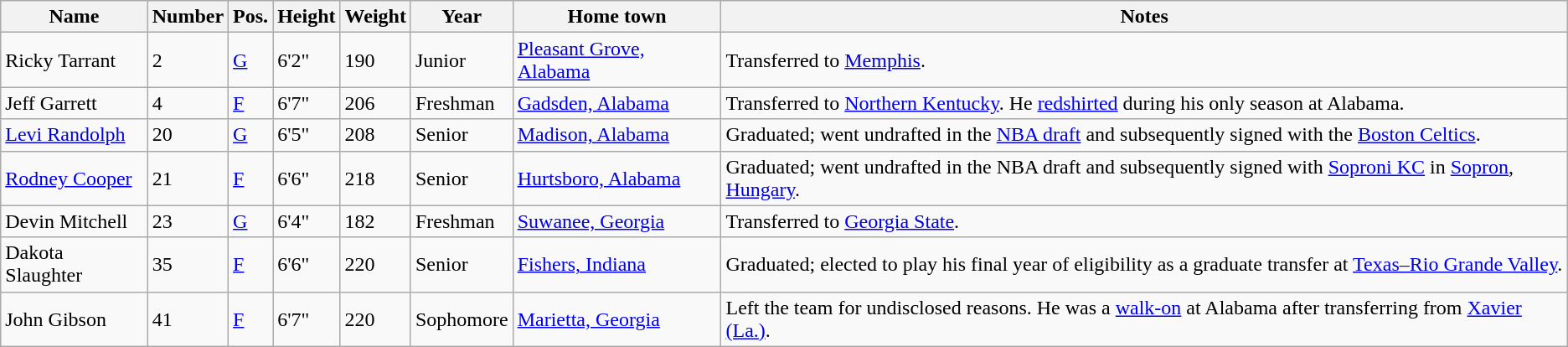<table class="wikitable sortable" border="1">
<tr>
<th>Name</th>
<th>Number</th>
<th>Pos.</th>
<th>Height</th>
<th>Weight</th>
<th>Year</th>
<th>Home town</th>
<th>Notes</th>
</tr>
<tr>
<td>Ricky Tarrant</td>
<td>2</td>
<td><a href='#'>G</a></td>
<td>6'2"</td>
<td>190</td>
<td>Junior</td>
<td><a href='#'>Pleasant Grove, Alabama</a></td>
<td>Transferred to <a href='#'>Memphis</a>.</td>
</tr>
<tr>
<td>Jeff Garrett</td>
<td>4</td>
<td><a href='#'>F</a></td>
<td>6'7"</td>
<td>206</td>
<td>Freshman</td>
<td><a href='#'>Gadsden, Alabama</a></td>
<td>Transferred to <a href='#'>Northern Kentucky</a>. He <a href='#'>redshirted</a> during his only season at Alabama.</td>
</tr>
<tr>
<td><a href='#'>Levi Randolph</a></td>
<td>20</td>
<td><a href='#'>G</a></td>
<td>6'5"</td>
<td>208</td>
<td>Senior</td>
<td><a href='#'>Madison, Alabama</a></td>
<td>Graduated; went undrafted in the <a href='#'>NBA draft</a> and subsequently signed with the <a href='#'>Boston Celtics</a>.</td>
</tr>
<tr>
<td><a href='#'>Rodney Cooper</a></td>
<td>21</td>
<td><a href='#'>F</a></td>
<td>6'6"</td>
<td>218</td>
<td>Senior</td>
<td><a href='#'>Hurtsboro, Alabama</a></td>
<td>Graduated; went undrafted in the NBA draft and subsequently signed with <a href='#'>Soproni KC</a> in <a href='#'>Sopron</a>, <a href='#'>Hungary</a>.</td>
</tr>
<tr>
<td>Devin Mitchell</td>
<td>23</td>
<td><a href='#'>G</a></td>
<td>6'4"</td>
<td>182</td>
<td>Freshman</td>
<td><a href='#'>Suwanee, Georgia</a></td>
<td>Transferred to <a href='#'>Georgia State</a>.</td>
</tr>
<tr>
<td>Dakota Slaughter</td>
<td>35</td>
<td><a href='#'>F</a></td>
<td>6'6"</td>
<td>220</td>
<td>Senior</td>
<td><a href='#'>Fishers, Indiana</a></td>
<td>Graduated; elected to play his final year of eligibility as a graduate transfer at <a href='#'>Texas–Rio Grande Valley</a>.</td>
</tr>
<tr>
<td>John Gibson</td>
<td>41</td>
<td><a href='#'>F</a></td>
<td>6'7"</td>
<td>220</td>
<td>Sophomore</td>
<td><a href='#'>Marietta, Georgia</a></td>
<td>Left the team for undisclosed reasons. He was a <a href='#'>walk-on</a> at Alabama after transferring from <a href='#'>Xavier (La.)</a>.</td>
</tr>
</table>
